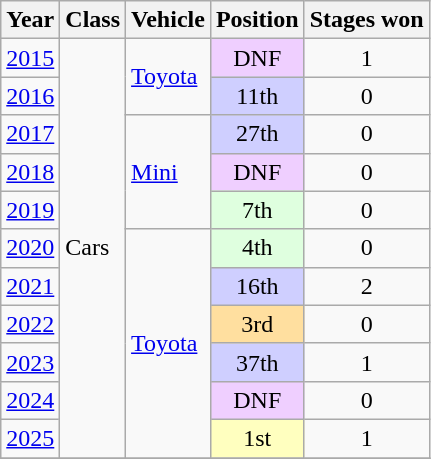<table class="wikitable">
<tr>
<th>Year</th>
<th>Class</th>
<th>Vehicle</th>
<th>Position</th>
<th>Stages won</th>
</tr>
<tr>
<td><a href='#'>2015</a></td>
<td rowspan=11>Cars</td>
<td rowspan=2> <a href='#'>Toyota</a></td>
<td align="center" style="background:#EFCFFF;">DNF</td>
<td align="center">1</td>
</tr>
<tr>
<td><a href='#'>2016</a></td>
<td align="center" style="background:#CFCFFF;">11th</td>
<td align="center">0</td>
</tr>
<tr>
<td><a href='#'>2017</a></td>
<td rowspan=3> <a href='#'>Mini</a></td>
<td align="center" style="background:#CFCFFF;">27th</td>
<td align="center">0</td>
</tr>
<tr>
<td><a href='#'>2018</a></td>
<td align="center" style="background:#EFCFFF;">DNF</td>
<td align="center">0</td>
</tr>
<tr>
<td><a href='#'>2019</a></td>
<td align="center" style="background:#DFFFDF;">7th</td>
<td align="center">0</td>
</tr>
<tr>
<td><a href='#'>2020</a></td>
<td rowspan=6> <a href='#'>Toyota</a></td>
<td align="center" style="background:#DFFFDF;">4th</td>
<td align="center">0</td>
</tr>
<tr>
<td><a href='#'>2021</a></td>
<td align="center" style="background:#CFCFFF;">16th</td>
<td align="center">2</td>
</tr>
<tr>
<td><a href='#'>2022</a></td>
<td align="center" style="background:#FFDF9F;">3rd</td>
<td align="center">0</td>
</tr>
<tr>
<td><a href='#'>2023</a></td>
<td align="center" style="background:#CFCFFF;">37th</td>
<td align="center">1</td>
</tr>
<tr>
<td><a href='#'>2024</a></td>
<td align="center" style="background:#EFCFFF;">DNF</td>
<td align="center">0</td>
</tr>
<tr>
<td><a href='#'>2025</a></td>
<td align="center" style="background:#ffffbf;">1st</td>
<td align="center">1</td>
</tr>
<tr>
</tr>
</table>
